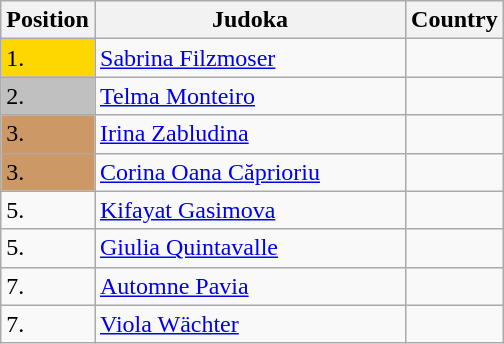<table class=wikitable>
<tr>
<th width=10>Position</th>
<th width=200>Judoka</th>
<th>Country</th>
</tr>
<tr>
<td bgcolor=gold>1.</td>
<td><a href='#'>Sabrina Filzmoser</a></td>
<td></td>
</tr>
<tr>
<td bgcolor="silver">2.</td>
<td><a href='#'>Telma Monteiro</a></td>
<td></td>
</tr>
<tr>
<td bgcolor="CC9966">3.</td>
<td><a href='#'>Irina Zabludina</a></td>
<td></td>
</tr>
<tr>
<td bgcolor="CC9966">3.</td>
<td><a href='#'>Corina Oana Căprioriu</a></td>
<td></td>
</tr>
<tr>
<td>5.</td>
<td><a href='#'>Kifayat Gasimova</a></td>
<td></td>
</tr>
<tr>
<td>5.</td>
<td><a href='#'>Giulia Quintavalle</a></td>
<td></td>
</tr>
<tr>
<td>7.</td>
<td><a href='#'>Automne Pavia</a></td>
<td></td>
</tr>
<tr>
<td>7.</td>
<td><a href='#'>Viola Wächter</a></td>
<td></td>
</tr>
</table>
